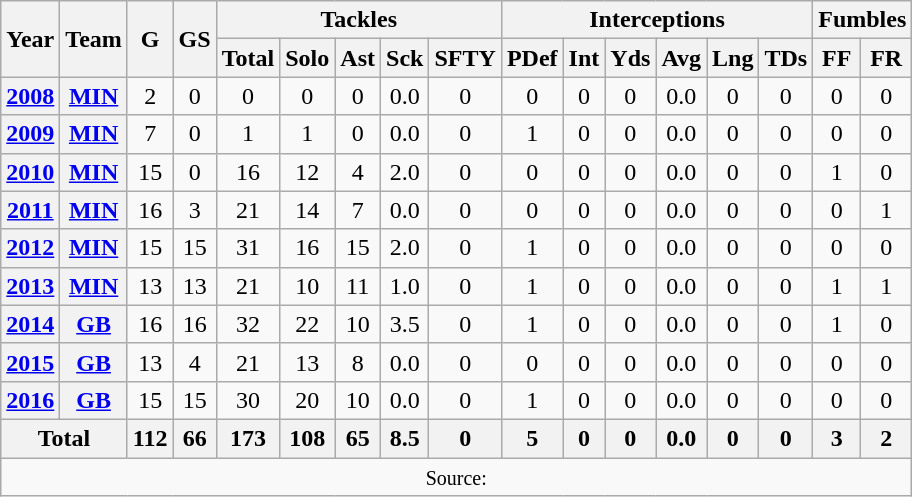<table class="wikitable" style="text-align: center;">
<tr>
<th rowspan=2>Year</th>
<th rowspan=2>Team</th>
<th rowspan=2>G</th>
<th rowspan=2>GS</th>
<th colspan=5>Tackles</th>
<th colspan=6>Interceptions</th>
<th colspan=2>Fumbles</th>
</tr>
<tr>
<th>Total</th>
<th>Solo</th>
<th>Ast</th>
<th>Sck</th>
<th>SFTY</th>
<th>PDef</th>
<th>Int</th>
<th>Yds</th>
<th>Avg</th>
<th>Lng</th>
<th>TDs</th>
<th>FF</th>
<th>FR</th>
</tr>
<tr>
<th><a href='#'>2008</a></th>
<th><a href='#'>MIN</a></th>
<td>2</td>
<td>0</td>
<td>0</td>
<td>0</td>
<td>0</td>
<td>0.0</td>
<td>0</td>
<td>0</td>
<td>0</td>
<td>0</td>
<td>0.0</td>
<td>0</td>
<td>0</td>
<td>0</td>
<td>0</td>
</tr>
<tr>
<th><a href='#'>2009</a></th>
<th><a href='#'>MIN</a></th>
<td>7</td>
<td>0</td>
<td>1</td>
<td>1</td>
<td>0</td>
<td>0.0</td>
<td>0</td>
<td>1</td>
<td>0</td>
<td>0</td>
<td>0.0</td>
<td>0</td>
<td>0</td>
<td>0</td>
<td>0</td>
</tr>
<tr>
<th><a href='#'>2010</a></th>
<th><a href='#'>MIN</a></th>
<td>15</td>
<td>0</td>
<td>16</td>
<td>12</td>
<td>4</td>
<td>2.0</td>
<td>0</td>
<td>0</td>
<td>0</td>
<td>0</td>
<td>0.0</td>
<td>0</td>
<td>0</td>
<td>1</td>
<td>0</td>
</tr>
<tr>
<th><a href='#'>2011</a></th>
<th><a href='#'>MIN</a></th>
<td>16</td>
<td>3</td>
<td>21</td>
<td>14</td>
<td>7</td>
<td>0.0</td>
<td>0</td>
<td>0</td>
<td>0</td>
<td>0</td>
<td>0.0</td>
<td>0</td>
<td>0</td>
<td>0</td>
<td>1</td>
</tr>
<tr>
<th><a href='#'>2012</a></th>
<th><a href='#'>MIN</a></th>
<td>15</td>
<td>15</td>
<td>31</td>
<td>16</td>
<td>15</td>
<td>2.0</td>
<td>0</td>
<td>1</td>
<td>0</td>
<td>0</td>
<td>0.0</td>
<td>0</td>
<td>0</td>
<td>0</td>
<td>0</td>
</tr>
<tr>
<th><a href='#'>2013</a></th>
<th><a href='#'>MIN</a></th>
<td>13</td>
<td>13</td>
<td>21</td>
<td>10</td>
<td>11</td>
<td>1.0</td>
<td>0</td>
<td>1</td>
<td>0</td>
<td>0</td>
<td>0.0</td>
<td>0</td>
<td>0</td>
<td>1</td>
<td>1</td>
</tr>
<tr>
<th><a href='#'>2014</a></th>
<th><a href='#'>GB</a></th>
<td>16</td>
<td>16</td>
<td>32</td>
<td>22</td>
<td>10</td>
<td>3.5</td>
<td>0</td>
<td>1</td>
<td>0</td>
<td>0</td>
<td>0.0</td>
<td>0</td>
<td>0</td>
<td>1</td>
<td>0</td>
</tr>
<tr>
<th><a href='#'>2015</a></th>
<th><a href='#'>GB</a></th>
<td>13</td>
<td>4</td>
<td>21</td>
<td>13</td>
<td>8</td>
<td>0.0</td>
<td>0</td>
<td>0</td>
<td>0</td>
<td>0</td>
<td>0.0</td>
<td>0</td>
<td>0</td>
<td>0</td>
<td>0</td>
</tr>
<tr>
<th><a href='#'>2016</a></th>
<th><a href='#'>GB</a></th>
<td>15</td>
<td>15</td>
<td>30</td>
<td>20</td>
<td>10</td>
<td>0.0</td>
<td>0</td>
<td>1</td>
<td>0</td>
<td>0</td>
<td>0.0</td>
<td>0</td>
<td>0</td>
<td>0</td>
<td>0</td>
</tr>
<tr>
<th colspan=2>Total</th>
<th>112</th>
<th>66</th>
<th>173</th>
<th>108</th>
<th>65</th>
<th>8.5</th>
<th>0</th>
<th>5</th>
<th>0</th>
<th>0</th>
<th>0.0</th>
<th>0</th>
<th>0</th>
<th>3</th>
<th>2</th>
</tr>
<tr>
<td colspan="17"><small>Source: </small></td>
</tr>
</table>
